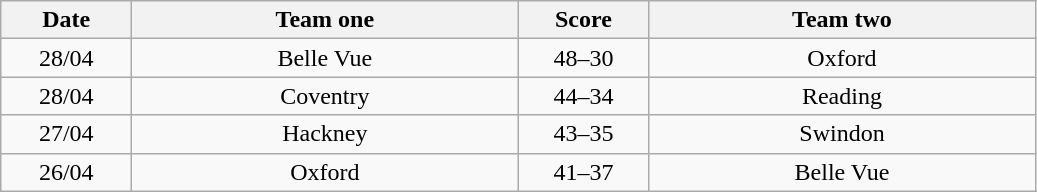<table class="wikitable" style="text-align: center">
<tr>
<th width=80>Date</th>
<th width=250>Team one</th>
<th width=80>Score</th>
<th width=250>Team two</th>
</tr>
<tr>
<td>28/04</td>
<td>Belle Vue</td>
<td>48–30</td>
<td>Oxford</td>
</tr>
<tr>
<td>28/04</td>
<td>Coventry</td>
<td>44–34</td>
<td>Reading</td>
</tr>
<tr>
<td>27/04</td>
<td>Hackney</td>
<td>43–35</td>
<td>Swindon</td>
</tr>
<tr>
<td>26/04</td>
<td>Oxford</td>
<td>41–37</td>
<td>Belle Vue</td>
</tr>
</table>
